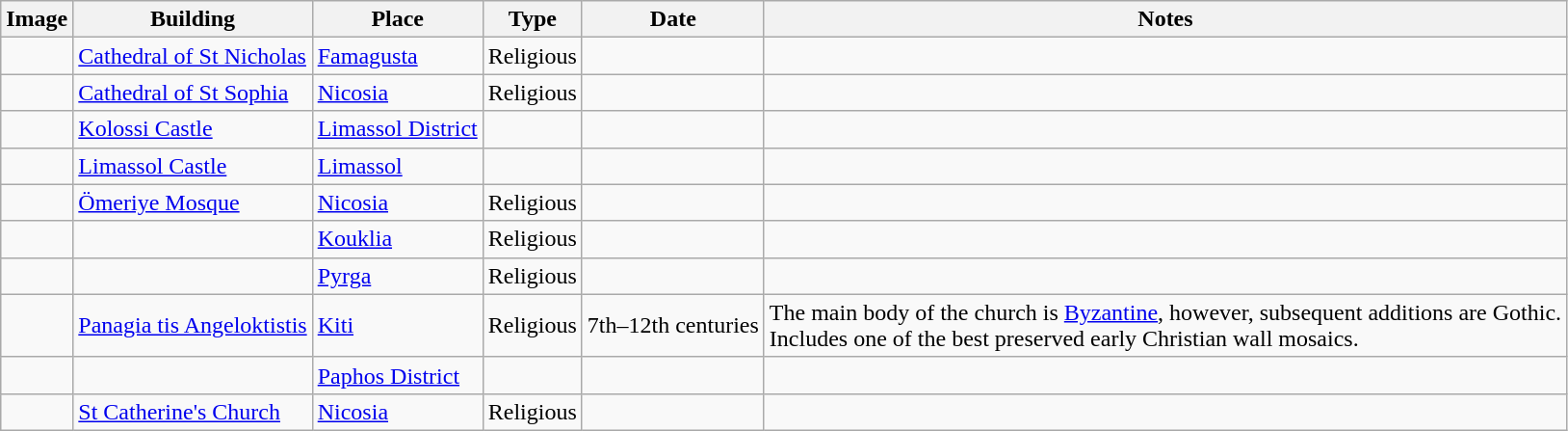<table class="wikitable sortable mw-collapsible mw-collapsed">
<tr>
<th>Image</th>
<th>Building</th>
<th>Place</th>
<th>Type</th>
<th>Date</th>
<th>Notes</th>
</tr>
<tr>
<td></td>
<td><a href='#'>Cathedral of St Nicholas</a></td>
<td><a href='#'>Famagusta</a></td>
<td>Religious</td>
<td></td>
<td></td>
</tr>
<tr>
<td></td>
<td><a href='#'>Cathedral of St Sophia</a></td>
<td><a href='#'>Nicosia</a></td>
<td>Religious</td>
<td></td>
<td></td>
</tr>
<tr>
<td></td>
<td><a href='#'>Kolossi Castle</a></td>
<td><a href='#'>Limassol District</a></td>
<td></td>
<td></td>
<td></td>
</tr>
<tr>
<td></td>
<td><a href='#'>Limassol Castle</a></td>
<td><a href='#'>Limassol</a></td>
<td></td>
<td></td>
<td></td>
</tr>
<tr>
<td></td>
<td><a href='#'>Ömeriye Mosque</a></td>
<td><a href='#'>Nicosia</a></td>
<td>Religious</td>
<td></td>
<td></td>
</tr>
<tr>
<td></td>
<td><strong></strong></td>
<td><a href='#'>Kouklia</a></td>
<td>Religious</td>
<td></td>
<td></td>
</tr>
<tr>
<td></td>
<td></td>
<td><a href='#'>Pyrga</a></td>
<td>Religious</td>
<td></td>
<td></td>
</tr>
<tr>
<td></td>
<td><a href='#'>Panagia tis Angeloktistis</a></td>
<td><a href='#'>Kiti</a></td>
<td>Religious</td>
<td>7th–12th centuries</td>
<td>The main body of the church is <a href='#'>Byzantine</a>, however, subsequent additions are Gothic.<br>Includes one of the best preserved early Christian wall mosaics.</td>
</tr>
<tr>
<td></td>
<td></td>
<td><a href='#'>Paphos District</a></td>
<td></td>
<td></td>
<td></td>
</tr>
<tr>
<td></td>
<td><a href='#'>St Catherine's Church</a></td>
<td><a href='#'>Nicosia</a></td>
<td>Religious</td>
<td></td>
<td></td>
</tr>
</table>
